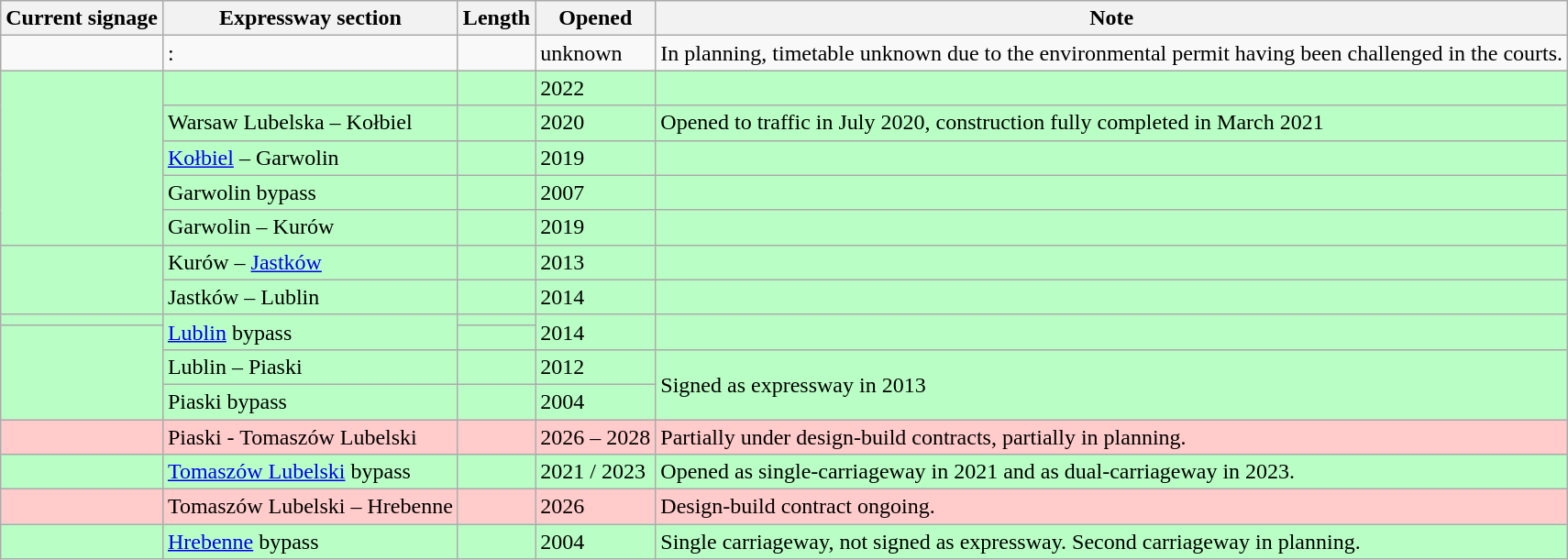<table class="wikitable">
<tr valign=top align=left>
<th>Current signage</th>
<th>Expressway section</th>
<th>Length</th>
<th>Opened</th>
<th>Note</th>
</tr>
<tr>
<td></td>
<td>: </td>
<td></td>
<td>unknown</td>
<td>In planning, timetable unknown due to the environmental permit having been challenged in the courts.</td>
</tr>
<tr>
<td bgcolor="#B9FFC5" rowspan="5" style="text-align:center"></td>
<td bgcolor="#B9FFC5"> </td>
<td bgcolor="#B9FFC5"></td>
<td bgcolor="#B9FFC5">2022</td>
<td bgcolor="#B9FFC5" rowspan="1"></td>
</tr>
<tr>
<td bgcolor="#B9FFC5">Warsaw Lubelska – Kołbiel</td>
<td bgcolor="#B9FFC5"></td>
<td bgcolor="#B9FFC5">2020</td>
<td bgcolor="#B9FFC5">Opened to traffic in July 2020, construction fully completed in March 2021</td>
</tr>
<tr>
<td bgcolor="#B9FFC5"><a href='#'>Kołbiel</a> – Garwolin</td>
<td bgcolor="#B9FFC5"></td>
<td bgcolor="#B9FFC5">2019</td>
<td bgcolor="#B9FFC5"></td>
</tr>
<tr>
<td bgcolor="#B9FFC5">Garwolin bypass</td>
<td bgcolor="#B9FFC5"></td>
<td bgcolor="#B9FFC5">2007</td>
<td bgcolor="#B9FFC5"></td>
</tr>
<tr>
<td bgcolor="#B9FFC5">Garwolin – Kurów</td>
<td bgcolor="#B9FFC5"></td>
<td bgcolor="#B9FFC5">2019</td>
<td bgcolor="#B9FFC5"></td>
</tr>
<tr>
<td bgcolor="#B9FFC5" rowspan="2" style="text-align:center"></td>
<td bgcolor="#B9FFC5">Kurów – <a href='#'>Jastków</a></td>
<td bgcolor="#B9FFC5"></td>
<td bgcolor="#B9FFC5">2013</td>
<td bgcolor="#B9FFC5"></td>
</tr>
<tr>
<td bgcolor="#B9FFC5">Jastków – Lublin</td>
<td bgcolor="#B9FFC5"></td>
<td bgcolor="#B9FFC5">2014</td>
<td bgcolor="#B9FFC5"></td>
</tr>
<tr>
<td bgcolor="#B9FFC5" style="text-align:center"></td>
<td bgcolor="#B9FFC5" rowspan="2"><a href='#'>Lublin</a> bypass</td>
<td bgcolor="#B9FFC5"></td>
<td bgcolor="#B9FFC5" rowspan="2">2014</td>
<td bgcolor="#B9FFC5" rowspan="2"></td>
</tr>
<tr>
<td bgcolor="#B9FFC5" rowspan="3" style="text-align:center"></td>
<td bgcolor="#B9FFC5"></td>
</tr>
<tr>
<td bgcolor="#B9FFC5">Lublin – Piaski</td>
<td bgcolor="#B9FFC5"></td>
<td bgcolor="#B9FFC5">2012</td>
<td bgcolor="#B9FFC5" rowspan="2">Signed as expressway in 2013</td>
</tr>
<tr>
<td bgcolor="#B9FFC5">Piaski bypass</td>
<td bgcolor="#B9FFC5"></td>
<td bgcolor="#B9FFC5">2004</td>
</tr>
<tr>
<td bgcolor="#FFCBCB" rowspan="1" style="text-align:center"></td>
<td bgcolor="#FFCBCB">Piaski - Tomaszów Lubelski</td>
<td bgcolor="#FFCBCB"></td>
<td bgcolor="#FFCBCB">2026 – 2028</td>
<td bgcolor="#FFCBCB">Partially under design-build contracts, partially in planning.</td>
</tr>
<tr>
<td bgcolor="#B9FFC5" rowspan="1" style="text-align:center"></td>
<td bgcolor="#B9FFC5"><a href='#'>Tomaszów Lubelski</a> bypass</td>
<td bgcolor="#B9FFC5"></td>
<td bgcolor="#B9FFC5">2021 / 2023</td>
<td bgcolor="#B9FFC5">Opened as single-carriageway in 2021 and as dual-carriageway in 2023.</td>
</tr>
<tr>
<td bgcolor="#FFCBCB" rowspan="1" style="text-align:center"></td>
<td bgcolor="#FFCBCB">Tomaszów Lubelski – Hrebenne</td>
<td bgcolor="#FFCBCB"></td>
<td bgcolor="#FFCBCB">2026</td>
<td bgcolor="#FFCBCB">Design-build contract ongoing.</td>
</tr>
<tr>
<td bgcolor="#B9FFC5" rowspan="1" style="text-align:center"></td>
<td bgcolor="#B9FFC5"><a href='#'>Hrebenne</a> bypass</td>
<td bgcolor="#B9FFC5"></td>
<td bgcolor="#B9FFC5">2004</td>
<td bgcolor="#B9FFC5">Single carriageway, not signed as expressway. Second carriageway in planning.</td>
</tr>
</table>
